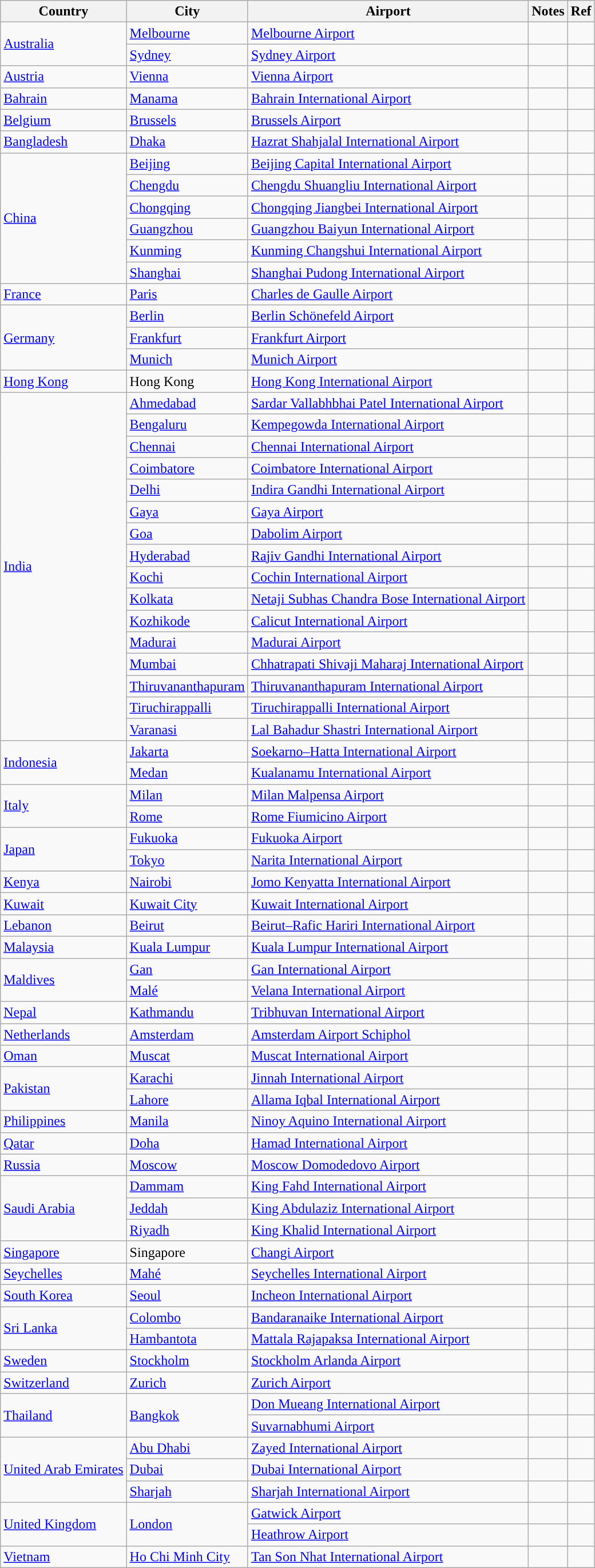<table class="sortable wikitable">
<tr>
<th>Country</th>
<th>City</th>
<th>Airport</th>
<th>Notes</th>
<th>Ref</th>
</tr>
<tr>
<td rowspan="2"><a href='#'>Australia</a></td>
<td><a href='#'>Melbourne</a></td>
<td><a href='#'>Melbourne Airport</a></td>
<td align=center></td>
<td align=center></td>
</tr>
<tr>
<td><a href='#'>Sydney</a></td>
<td><a href='#'>Sydney Airport</a></td>
<td align=center></td>
<td align=center></td>
</tr>
<tr>
<td><a href='#'>Austria</a></td>
<td><a href='#'>Vienna</a></td>
<td><a href='#'>Vienna Airport</a></td>
<td></td>
<td align=center></td>
</tr>
<tr>
<td><a href='#'>Bahrain</a></td>
<td><a href='#'>Manama</a></td>
<td><a href='#'>Bahrain International Airport</a></td>
<td></td>
<td align=center></td>
</tr>
<tr>
<td><a href='#'>Belgium</a></td>
<td><a href='#'>Brussels</a></td>
<td><a href='#'>Brussels Airport</a></td>
<td></td>
<td align=center></td>
</tr>
<tr>
<td><a href='#'>Bangladesh</a></td>
<td><a href='#'>Dhaka</a></td>
<td><a href='#'>Hazrat Shahjalal International Airport</a></td>
<td align=center></td>
<td align=center></td>
</tr>
<tr>
<td rowspan="6"><a href='#'>China</a></td>
<td><a href='#'>Beijing</a></td>
<td><a href='#'>Beijing Capital International Airport</a></td>
<td align=center></td>
<td align=center></td>
</tr>
<tr>
<td><a href='#'>Chengdu</a></td>
<td><a href='#'>Chengdu Shuangliu International Airport</a></td>
<td></td>
<td align=center></td>
</tr>
<tr>
<td><a href='#'>Chongqing</a></td>
<td><a href='#'>Chongqing Jiangbei International Airport</a></td>
<td></td>
<td align=center></td>
</tr>
<tr>
<td><a href='#'>Guangzhou</a></td>
<td><a href='#'>Guangzhou Baiyun International Airport</a></td>
<td align=center></td>
<td align=center></td>
</tr>
<tr>
<td><a href='#'>Kunming</a></td>
<td><a href='#'>Kunming Changshui International Airport</a></td>
<td></td>
<td align=center></td>
</tr>
<tr>
<td><a href='#'>Shanghai</a></td>
<td><a href='#'>Shanghai Pudong International Airport</a></td>
<td align=center></td>
<td align=center></td>
</tr>
<tr>
<td><a href='#'>France</a></td>
<td><a href='#'>Paris</a></td>
<td><a href='#'>Charles de Gaulle Airport</a></td>
<td align=center></td>
<td align=center></td>
</tr>
<tr>
<td rowspan="3"><a href='#'>Germany</a></td>
<td><a href='#'>Berlin</a></td>
<td><a href='#'>Berlin Schönefeld Airport</a></td>
<td></td>
<td align=center></td>
</tr>
<tr>
<td><a href='#'>Frankfurt</a></td>
<td><a href='#'>Frankfurt Airport</a></td>
<td align=center></td>
<td align=center></td>
</tr>
<tr>
<td><a href='#'>Munich</a></td>
<td><a href='#'>Munich Airport</a></td>
<td></td>
<td align=center></td>
</tr>
<tr>
<td><a href='#'>Hong Kong</a></td>
<td>Hong Kong</td>
<td><a href='#'>Hong Kong International Airport</a></td>
<td></td>
<td align=center></td>
</tr>
<tr>
<td rowspan="16"><a href='#'>India</a></td>
<td><a href='#'>Ahmedabad</a></td>
<td><a href='#'>Sardar Vallabhbhai Patel International Airport</a></td>
<td align=center></td>
<td align=center></td>
</tr>
<tr>
<td><a href='#'>Bengaluru</a></td>
<td><a href='#'>Kempegowda International Airport</a></td>
<td align=center></td>
<td align=center></td>
</tr>
<tr>
<td><a href='#'>Chennai</a></td>
<td><a href='#'>Chennai International Airport</a></td>
<td align=center></td>
<td align=center></td>
</tr>
<tr>
<td><a href='#'>Coimbatore</a></td>
<td><a href='#'>Coimbatore International Airport</a></td>
<td></td>
<td align=center></td>
</tr>
<tr>
<td><a href='#'>Delhi</a></td>
<td><a href='#'>Indira Gandhi International Airport</a></td>
<td align=center></td>
<td align=center></td>
</tr>
<tr>
<td><a href='#'>Gaya</a></td>
<td><a href='#'>Gaya Airport</a></td>
<td></td>
<td align=center></td>
</tr>
<tr>
<td><a href='#'>Goa</a></td>
<td><a href='#'>Dabolim Airport</a></td>
<td></td>
<td align=center></td>
</tr>
<tr>
<td><a href='#'>Hyderabad</a></td>
<td><a href='#'>Rajiv Gandhi International Airport</a></td>
<td align=center></td>
<td align=center></td>
</tr>
<tr>
<td><a href='#'>Kochi</a></td>
<td><a href='#'>Cochin International Airport</a></td>
<td align=center></td>
<td align=center></td>
</tr>
<tr>
<td><a href='#'>Kolkata</a></td>
<td><a href='#'>Netaji Subhas Chandra Bose International Airport</a></td>
<td></td>
<td align=center></td>
</tr>
<tr>
<td><a href='#'>Kozhikode</a></td>
<td><a href='#'>Calicut International Airport</a></td>
<td></td>
<td align=center></td>
</tr>
<tr>
<td><a href='#'>Madurai</a></td>
<td><a href='#'>Madurai Airport</a></td>
<td align=center></td>
<td align=center></td>
</tr>
<tr>
<td><a href='#'>Mumbai</a></td>
<td><a href='#'>Chhatrapati Shivaji Maharaj International Airport</a></td>
<td align=center></td>
<td align=center></td>
</tr>
<tr>
<td><a href='#'>Thiruvananthapuram</a></td>
<td><a href='#'>Thiruvananthapuram International Airport</a></td>
<td align=center></td>
<td align=center></td>
</tr>
<tr>
<td><a href='#'>Tiruchirappalli</a></td>
<td><a href='#'>Tiruchirappalli International Airport</a></td>
<td align=center></td>
<td align=center></td>
</tr>
<tr>
<td><a href='#'>Varanasi</a></td>
<td><a href='#'>Lal Bahadur Shastri International Airport</a></td>
<td></td>
<td align=center></td>
</tr>
<tr>
<td rowspan="2"><a href='#'>Indonesia</a></td>
<td><a href='#'>Jakarta</a></td>
<td><a href='#'>Soekarno–Hatta International Airport</a></td>
<td align=center></td>
<td align=center></td>
</tr>
<tr>
<td><a href='#'>Medan</a></td>
<td><a href='#'>Kualanamu International Airport</a></td>
<td></td>
<td align=center></td>
</tr>
<tr>
<td rowspan="2"><a href='#'>Italy</a></td>
<td><a href='#'>Milan</a></td>
<td><a href='#'>Milan Malpensa Airport</a></td>
<td></td>
<td align=center></td>
</tr>
<tr>
<td><a href='#'>Rome</a></td>
<td><a href='#'>Rome Fiumicino Airport</a></td>
<td></td>
<td align=center></td>
</tr>
<tr>
<td rowspan="2"><a href='#'>Japan</a></td>
<td><a href='#'>Fukuoka</a></td>
<td><a href='#'>Fukuoka Airport</a></td>
<td></td>
<td align=center></td>
</tr>
<tr>
<td><a href='#'>Tokyo</a></td>
<td><a href='#'>Narita International Airport</a></td>
<td align=center></td>
<td align=center></td>
</tr>
<tr>
<td><a href='#'>Kenya</a></td>
<td><a href='#'>Nairobi</a></td>
<td><a href='#'>Jomo Kenyatta International Airport</a></td>
<td></td>
<td align=center></td>
</tr>
<tr>
<td><a href='#'>Kuwait</a></td>
<td><a href='#'>Kuwait City</a></td>
<td><a href='#'>Kuwait International Airport</a></td>
<td align=center></td>
<td align=center></td>
</tr>
<tr>
<td><a href='#'>Lebanon</a></td>
<td><a href='#'>Beirut</a></td>
<td><a href='#'>Beirut–Rafic Hariri International Airport</a></td>
<td></td>
<td align=center></td>
</tr>
<tr>
<td><a href='#'>Malaysia</a></td>
<td><a href='#'>Kuala Lumpur</a></td>
<td><a href='#'>Kuala Lumpur International Airport</a></td>
<td align=center></td>
<td align=center></td>
</tr>
<tr>
<td rowspan="2"><a href='#'>Maldives</a></td>
<td><a href='#'>Gan</a></td>
<td><a href='#'>Gan International Airport</a></td>
<td align=center></td>
<td align=center></td>
</tr>
<tr>
<td><a href='#'>Malé</a></td>
<td><a href='#'>Velana International Airport</a></td>
<td align=center></td>
<td align=center></td>
</tr>
<tr>
<td><a href='#'>Nepal</a></td>
<td><a href='#'>Kathmandu</a></td>
<td><a href='#'>Tribhuvan International Airport</a></td>
<td align=center></td>
<td align=center></td>
</tr>
<tr>
<td><a href='#'>Netherlands</a></td>
<td><a href='#'>Amsterdam</a></td>
<td><a href='#'>Amsterdam Airport Schiphol</a></td>
<td></td>
<td align=center></td>
</tr>
<tr>
<td><a href='#'>Oman</a></td>
<td><a href='#'>Muscat</a></td>
<td><a href='#'>Muscat International Airport</a></td>
<td></td>
<td align=center></td>
</tr>
<tr>
<td rowspan="2"><a href='#'>Pakistan</a></td>
<td><a href='#'>Karachi</a></td>
<td><a href='#'>Jinnah International Airport</a></td>
<td align=center></td>
<td align=center></td>
</tr>
<tr>
<td><a href='#'>Lahore</a></td>
<td><a href='#'>Allama Iqbal International Airport</a></td>
<td align=center></td>
<td align=center></td>
</tr>
<tr>
<td><a href='#'>Philippines</a></td>
<td><a href='#'>Manila</a></td>
<td><a href='#'>Ninoy Aquino International Airport</a></td>
<td></td>
<td align=center></td>
</tr>
<tr>
<td><a href='#'>Qatar</a></td>
<td><a href='#'>Doha</a></td>
<td><a href='#'>Hamad International Airport</a></td>
<td align=center></td>
<td align=center></td>
</tr>
<tr>
<td><a href='#'>Russia</a></td>
<td><a href='#'>Moscow</a></td>
<td><a href='#'>Moscow Domodedovo Airport</a></td>
<td></td>
<td align=center></td>
</tr>
<tr>
<td rowspan="3"><a href='#'>Saudi Arabia</a></td>
<td><a href='#'>Dammam</a></td>
<td><a href='#'>King Fahd International Airport</a></td>
<td align=center></td>
<td align=center></td>
</tr>
<tr>
<td><a href='#'>Jeddah</a></td>
<td><a href='#'>King Abdulaziz International Airport</a></td>
<td align=center></td>
<td align=center></td>
</tr>
<tr>
<td><a href='#'>Riyadh</a></td>
<td><a href='#'>King Khalid International Airport</a></td>
<td align=center></td>
<td align=center></td>
</tr>
<tr>
<td><a href='#'>Singapore</a></td>
<td>Singapore</td>
<td><a href='#'>Changi Airport</a></td>
<td align=center></td>
<td align=center></td>
</tr>
<tr>
<td><a href='#'>Seychelles</a></td>
<td><a href='#'>Mahé</a></td>
<td><a href='#'>Seychelles International Airport</a></td>
<td align=center></td>
<td align=center></td>
</tr>
<tr>
<td><a href='#'>South Korea</a></td>
<td><a href='#'>Seoul</a></td>
<td><a href='#'>Incheon International Airport</a></td>
<td align=center></td>
<td align=center></td>
</tr>
<tr>
<td rowspan="2"><a href='#'>Sri Lanka</a></td>
<td><a href='#'>Colombo</a></td>
<td><a href='#'>Bandaranaike International Airport</a></td>
<td align=center></td>
<td align=center></td>
</tr>
<tr>
<td><a href='#'>Hambantota</a></td>
<td><a href='#'>Mattala Rajapaksa International Airport</a></td>
<td align=center></td>
<td align=center></td>
</tr>
<tr>
<td><a href='#'>Sweden</a></td>
<td><a href='#'>Stockholm</a></td>
<td><a href='#'>Stockholm Arlanda Airport</a></td>
<td></td>
<td align=center></td>
</tr>
<tr>
<td><a href='#'>Switzerland</a></td>
<td><a href='#'>Zurich</a></td>
<td><a href='#'>Zurich Airport</a></td>
<td></td>
<td align=center></td>
</tr>
<tr>
<td rowspan="2"><a href='#'>Thailand</a></td>
<td rowspan="2"><a href='#'>Bangkok</a></td>
<td><a href='#'>Don Mueang International Airport</a></td>
<td></td>
<td align=center></td>
</tr>
<tr>
<td><a href='#'>Suvarnabhumi Airport</a></td>
<td align=center></td>
<td align=center></td>
</tr>
<tr>
<td rowspan="3"><a href='#'>United Arab Emirates</a></td>
<td><a href='#'>Abu Dhabi</a></td>
<td><a href='#'>Zayed International Airport</a></td>
<td align=center></td>
<td align=center></td>
</tr>
<tr>
<td><a href='#'>Dubai</a></td>
<td><a href='#'>Dubai International Airport</a></td>
<td align=center></td>
<td align=center></td>
</tr>
<tr>
<td><a href='#'>Sharjah</a></td>
<td><a href='#'>Sharjah International Airport</a></td>
<td></td>
<td align=center></td>
</tr>
<tr>
<td rowspan="2"><a href='#'>United Kingdom</a></td>
<td rowspan="2"><a href='#'>London</a></td>
<td><a href='#'>Gatwick Airport</a></td>
<td></td>
<td align=center></td>
</tr>
<tr>
<td><a href='#'>Heathrow Airport</a></td>
<td align=center></td>
<td align=center></td>
</tr>
<tr>
<td><a href='#'>Vietnam</a></td>
<td><a href='#'>Ho Chi Minh City</a></td>
<td><a href='#'>Tan Son Nhat International Airport</a></td>
<td></td>
<td align=center></td>
</tr>
</table>
